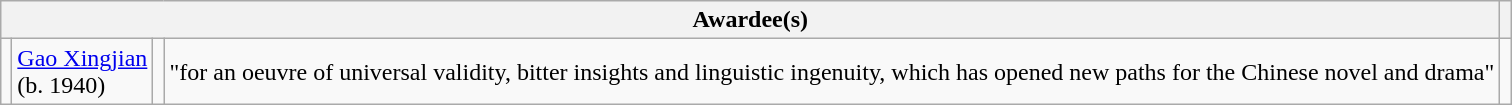<table class="wikitable">
<tr>
<th colspan="4">Awardee(s)</th>
<th></th>
</tr>
<tr>
<td></td>
<td><a href='#'>Gao Xingjian</a><br>(b. 1940)</td>
<td><br></td>
<td>"for an oeuvre of universal validity, bitter insights and linguistic ingenuity, which has opened new paths for the Chinese novel and drama"</td>
<td></td>
</tr>
</table>
